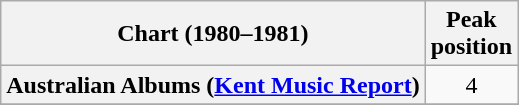<table class="wikitable sortable plainrowheaders" style="text-align:center">
<tr>
<th scope="col">Chart (1980–1981)</th>
<th scope="col">Peak<br> position</th>
</tr>
<tr>
<th scope="row">Australian Albums (<a href='#'>Kent Music Report</a>)</th>
<td>4</td>
</tr>
<tr>
</tr>
<tr>
</tr>
<tr>
</tr>
<tr>
</tr>
<tr>
</tr>
<tr>
</tr>
<tr>
</tr>
<tr>
</tr>
</table>
